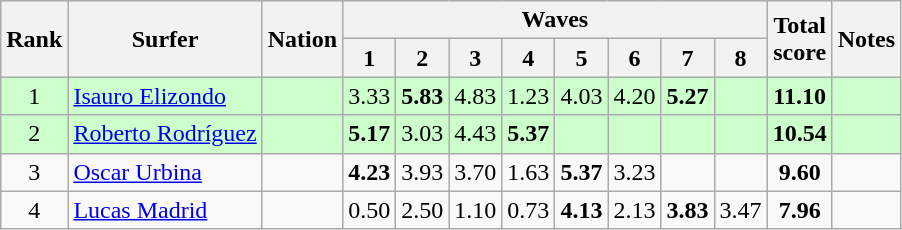<table class="wikitable sortable" style="text-align:center">
<tr>
<th rowspan=2>Rank</th>
<th rowspan=2>Surfer</th>
<th rowspan=2>Nation</th>
<th colspan=8>Waves</th>
<th rowspan=2>Total<br>score</th>
<th rowspan=2>Notes</th>
</tr>
<tr>
<th>1</th>
<th>2</th>
<th>3</th>
<th>4</th>
<th>5</th>
<th>6</th>
<th>7</th>
<th>8</th>
</tr>
<tr bgcolor=ccffcc>
<td>1</td>
<td align=left><a href='#'>Isauro Elizondo</a></td>
<td align=left></td>
<td>3.33</td>
<td><strong>5.83</strong></td>
<td>4.83</td>
<td>1.23</td>
<td>4.03</td>
<td>4.20</td>
<td><strong>5.27</strong></td>
<td></td>
<td><strong>11.10</strong></td>
<td></td>
</tr>
<tr bgcolor=ccffcc>
<td>2</td>
<td align=left><a href='#'>Roberto Rodríguez</a></td>
<td align=left></td>
<td><strong>5.17</strong></td>
<td>3.03</td>
<td>4.43</td>
<td><strong>5.37</strong></td>
<td></td>
<td></td>
<td></td>
<td></td>
<td><strong>10.54</strong></td>
<td></td>
</tr>
<tr>
<td>3</td>
<td align=left><a href='#'>Oscar Urbina</a></td>
<td align=left></td>
<td><strong>4.23</strong></td>
<td>3.93</td>
<td>3.70</td>
<td>1.63</td>
<td><strong>5.37</strong></td>
<td>3.23</td>
<td></td>
<td></td>
<td><strong>9.60</strong></td>
<td></td>
</tr>
<tr>
<td>4</td>
<td align=left><a href='#'>Lucas Madrid</a></td>
<td align=left></td>
<td>0.50</td>
<td>2.50</td>
<td>1.10</td>
<td>0.73</td>
<td><strong>4.13</strong></td>
<td>2.13</td>
<td><strong>3.83</strong></td>
<td>3.47</td>
<td><strong>7.96</strong></td>
<td></td>
</tr>
</table>
